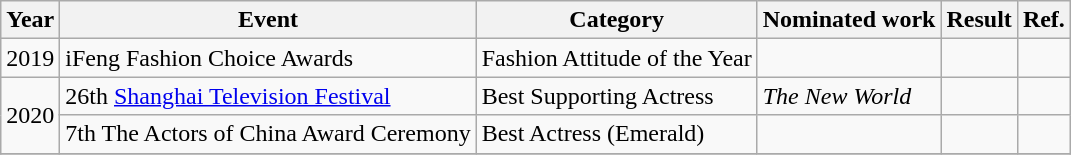<table class="wikitable">
<tr>
<th>Year</th>
<th>Event</th>
<th>Category</th>
<th>Nominated work</th>
<th>Result</th>
<th>Ref.</th>
</tr>
<tr>
<td>2019</td>
<td>iFeng Fashion Choice Awards</td>
<td>Fashion Attitude of the Year</td>
<td></td>
<td></td>
<td></td>
</tr>
<tr>
<td rowspan=2>2020</td>
<td>26th <a href='#'>Shanghai Television Festival</a></td>
<td>Best Supporting Actress</td>
<td><em>The New World</em></td>
<td></td>
<td></td>
</tr>
<tr>
<td>7th The Actors of China Award Ceremony</td>
<td>Best Actress (Emerald)</td>
<td></td>
<td></td>
<td></td>
</tr>
<tr>
</tr>
</table>
